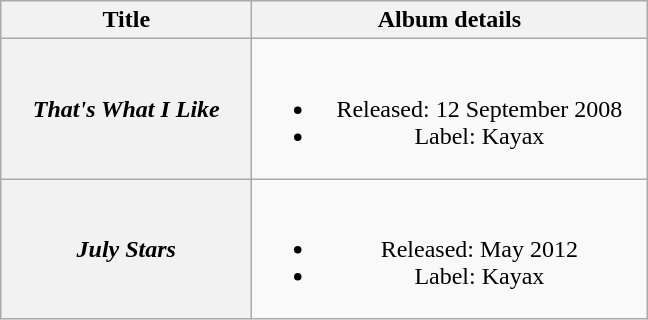<table class="wikitable plainrowheaders" style="text-align:center;" border="1">
<tr>
<th scope="col" style="width:10em;">Title</th>
<th scope="col" style="width:16em;">Album details</th>
</tr>
<tr>
<th scope="row"><em>That's What I Like</em></th>
<td><br><ul><li>Released: 12 September 2008</li><li>Label: Kayax</li></ul></td>
</tr>
<tr>
<th scope="row"><em>July Stars</em></th>
<td><br><ul><li>Released:  May 2012</li><li>Label: Kayax</li></ul></td>
</tr>
</table>
